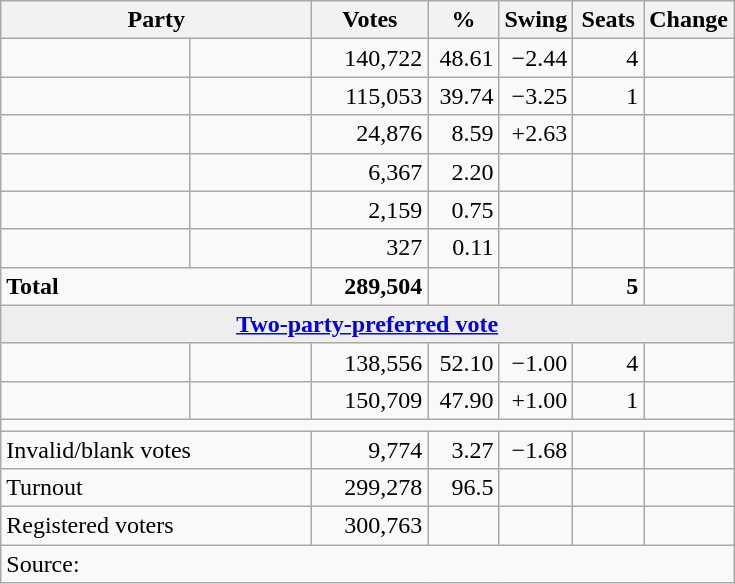<table class="wikitable">
<tr>
<th colspan=2 style="width:200px"><strong>Party</strong></th>
<th style="width:70px; text-align:center;"><strong>Votes</strong></th>
<th style="width:40px; text-align:center;"><strong>%</strong></th>
<th style="width:40px; text-align:center;"><strong>Swing</strong></th>
<th style="width:40px; text-align:center;"><strong>Seats</strong></th>
<th style="width:40px; text-align:center;"><strong>Change</strong></th>
</tr>
<tr>
<td> </td>
<td></td>
<td align=right>140,722</td>
<td align=right>48.61</td>
<td align=right>−2.44</td>
<td align=right>4</td>
<td align=right></td>
</tr>
<tr>
<td> </td>
<td></td>
<td align=right>115,053</td>
<td align=right>39.74</td>
<td align=right>−3.25</td>
<td align=right>1</td>
<td align=right></td>
</tr>
<tr>
<td> </td>
<td></td>
<td align=right>24,876</td>
<td align=right>8.59</td>
<td align=right>+2.63</td>
<td align=right></td>
<td align=right></td>
</tr>
<tr>
<td> </td>
<td></td>
<td align=right>6,367</td>
<td align=right>2.20</td>
<td align=right></td>
<td align=right></td>
<td align=right></td>
</tr>
<tr>
<td> </td>
<td></td>
<td align=right>2,159</td>
<td align=right>0.75</td>
<td align=right></td>
<td align=right></td>
<td align=right></td>
</tr>
<tr>
<td> </td>
<td></td>
<td align=right>327</td>
<td align=right>0.11</td>
<td align=right></td>
<td align=right></td>
<td align=right></td>
</tr>
<tr>
<td colspan=2 align="left"><strong>Total</strong></td>
<td align=right><strong>289,504</strong></td>
<td align=right></td>
<td align=right></td>
<td align=right><strong>5</strong></td>
<td align=right></td>
</tr>
<tr>
<td colspan=7 style="text-align:center; background:#eee;"><strong><a href='#'>Two-party-preferred vote</a></strong></td>
</tr>
<tr>
<td> </td>
<td></td>
<td align=right>138,556</td>
<td align=right>52.10</td>
<td align=right>−1.00</td>
<td align=right>4</td>
<td align=right></td>
</tr>
<tr>
<td> </td>
<td></td>
<td align=right>150,709</td>
<td align=right>47.90</td>
<td align=right>+1.00</td>
<td align=right>1</td>
<td align=right></td>
</tr>
<tr>
<td colspan=7></td>
</tr>
<tr>
<td colspan=2 style="text-align:left;">Invalid/blank votes</td>
<td align=right>9,774</td>
<td align=right>3.27</td>
<td align=right>−1.68</td>
<td></td>
<td></td>
</tr>
<tr>
<td colspan=2 style="text-align:left;">Turnout</td>
<td align=right>299,278</td>
<td align=right>96.5</td>
<td></td>
<td></td>
<td></td>
</tr>
<tr>
<td colspan=2 style="text-align:left;">Registered voters</td>
<td align=right>300,763</td>
<td></td>
<td></td>
<td></td>
<td></td>
</tr>
<tr>
<td colspan=7 align="left">Source: </td>
</tr>
</table>
